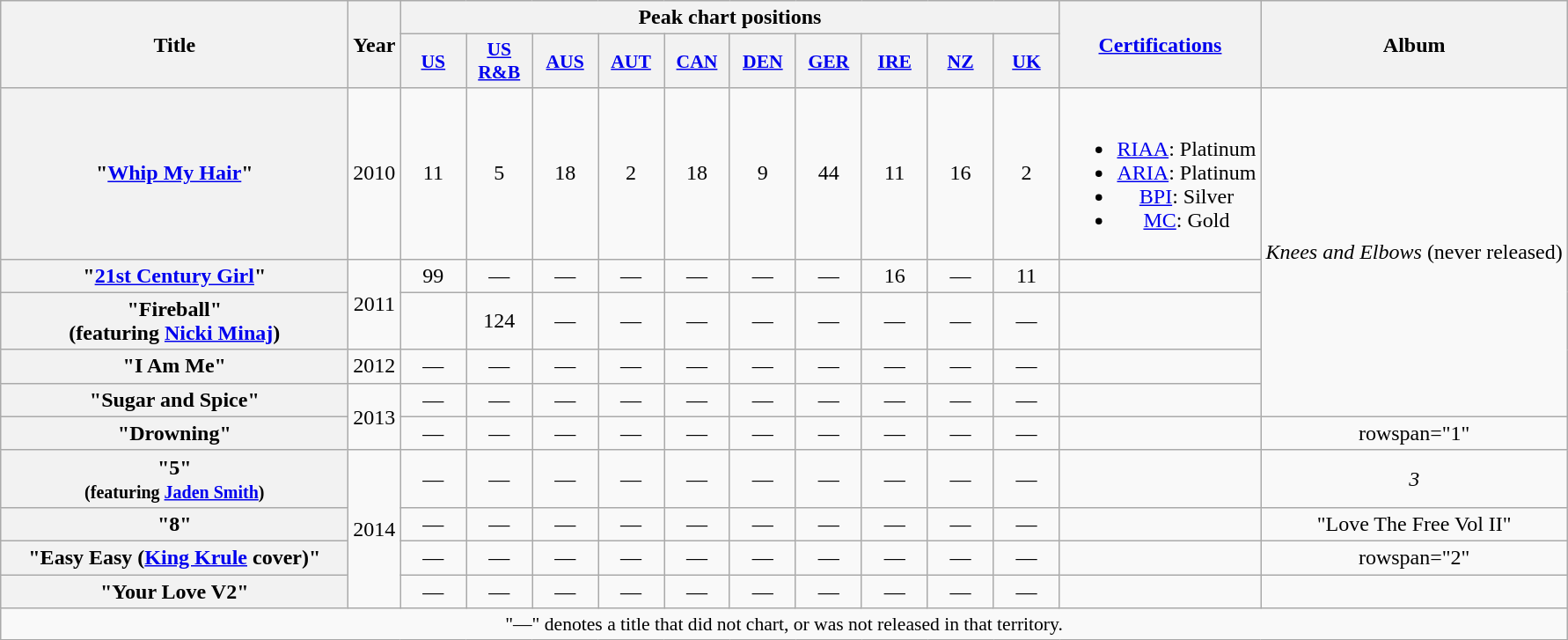<table class="wikitable plainrowheaders" style="text-align:center;">
<tr>
<th scope="col" rowspan="2" style="width:16em;">Title</th>
<th scope="col" rowspan="2">Year</th>
<th scope="col" colspan="10">Peak chart positions</th>
<th scope="col" rowspan="2"><a href='#'>Certifications</a></th>
<th scope="col" rowspan="2">Album</th>
</tr>
<tr>
<th scope="col" style="width:3em;font-size:90%;"><a href='#'>US</a><br></th>
<th scope="col" style="width:3em;font-size:90%;"><a href='#'>US R&B</a><br></th>
<th scope="col" style="width:3em;font-size:90%;"><a href='#'>AUS</a><br></th>
<th scope="col" style="width:3em;font-size:90%;"><a href='#'>AUT</a></th>
<th scope="col" style="width:3em;font-size:90%;"><a href='#'>CAN</a><br></th>
<th scope="col" style="width:3em;font-size:90%;"><a href='#'>DEN</a><br></th>
<th scope="col" style="width:3em;font-size:90%;"><a href='#'>GER</a><br></th>
<th scope="col" style="width:3em;font-size:90%;"><a href='#'>IRE</a><br></th>
<th scope="col" style="width:3em;font-size:90%;"><a href='#'>NZ</a><br></th>
<th scope="col" style="width:3em;font-size:90%;"><a href='#'>UK</a><br></th>
</tr>
<tr>
<th scope="row">"<a href='#'>Whip My Hair</a>"</th>
<td>2010</td>
<td>11</td>
<td>5</td>
<td>18</td>
<td>2</td>
<td>18</td>
<td>9</td>
<td>44</td>
<td>11</td>
<td>16</td>
<td>2</td>
<td><br><ul><li><a href='#'>RIAA</a>: Platinum</li><li><a href='#'>ARIA</a>: Platinum</li><li><a href='#'>BPI</a>: Silver</li><li><a href='#'>MC</a>: Gold</li></ul></td>
<td rowspan="5"><em>Knees and Elbows</em> (never released)</td>
</tr>
<tr>
<th scope="row">"<a href='#'>21st Century Girl</a>"</th>
<td rowspan="2">2011</td>
<td>99</td>
<td>—</td>
<td>—</td>
<td>—</td>
<td>—</td>
<td>—</td>
<td>—</td>
<td>16</td>
<td>—</td>
<td>11</td>
<td></td>
</tr>
<tr>
<th scope="row">"Fireball"<br><span>(featuring <a href='#'>Nicki Minaj</a>)</span></th>
<td></td>
<td>124</td>
<td>—</td>
<td>—</td>
<td>—</td>
<td>—</td>
<td>—</td>
<td>—</td>
<td>—</td>
<td>—</td>
<td></td>
</tr>
<tr>
<th scope="row">"I Am Me"</th>
<td>2012</td>
<td>—</td>
<td>—</td>
<td>—</td>
<td>—</td>
<td>—</td>
<td>—</td>
<td>—</td>
<td>—</td>
<td>—</td>
<td>—</td>
<td></td>
</tr>
<tr>
<th scope="row">"Sugar and Spice"</th>
<td rowspan="2">2013</td>
<td>—</td>
<td>—</td>
<td>—</td>
<td>—</td>
<td>—</td>
<td>—</td>
<td>—</td>
<td>—</td>
<td>—</td>
<td>—</td>
<td></td>
</tr>
<tr>
<th scope="row">"Drowning"<br><span></span></th>
<td>—</td>
<td>—</td>
<td>—</td>
<td>—</td>
<td>—</td>
<td>—</td>
<td>—</td>
<td>—</td>
<td>—</td>
<td>—</td>
<td></td>
<td>rowspan="1" </td>
</tr>
<tr>
<th scope="row">"5"<br><small>(featuring <a href='#'>Jaden Smith</a>)</small></th>
<td rowspan="4">2014</td>
<td>—</td>
<td>—</td>
<td>—</td>
<td>—</td>
<td>—</td>
<td>—</td>
<td>—</td>
<td>—</td>
<td>—</td>
<td>—</td>
<td></td>
<td rowspan="1"><em>3</em></td>
</tr>
<tr>
<th scope="row">"8"</th>
<td>—</td>
<td>—</td>
<td>—</td>
<td>—</td>
<td>—</td>
<td>—</td>
<td>—</td>
<td>—</td>
<td>—</td>
<td>—</td>
<td></td>
<td>"Love The Free Vol II"</td>
</tr>
<tr>
<th scope="row">"Easy Easy (<a href='#'>King Krule</a> cover)"</th>
<td>—</td>
<td>—</td>
<td>—</td>
<td>—</td>
<td>—</td>
<td>—</td>
<td>—</td>
<td>—</td>
<td>—</td>
<td>—</td>
<td></td>
<td>rowspan="2" </td>
</tr>
<tr>
<th scope="row">"Your Love V2"</th>
<td>—</td>
<td>—</td>
<td>—</td>
<td>—</td>
<td>—</td>
<td>—</td>
<td>—</td>
<td>—</td>
<td>—</td>
<td>—</td>
<td></td>
</tr>
<tr>
<td colspan="14" style="font-size:90%">"—" denotes a title that did not chart, or was not released in that territory.</td>
</tr>
</table>
